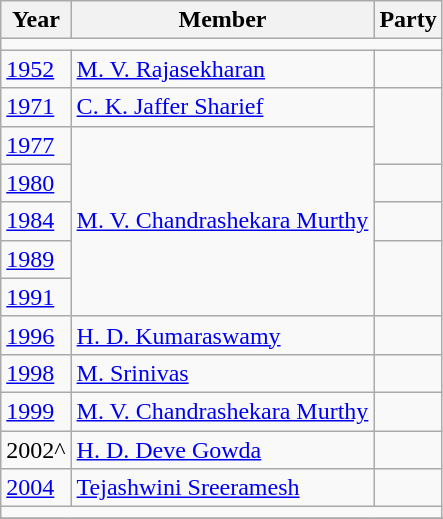<table class="wikitable sortable">
<tr>
<th>Year</th>
<th>Member</th>
<th colspan="2">Party</th>
</tr>
<tr>
<td colspan=4></td>
</tr>
<tr>
<td><a href='#'>1952</a></td>
<td><a href='#'>M. V. Rajasekharan</a></td>
<td></td>
</tr>
<tr>
<td><a href='#'>1971</a></td>
<td><a href='#'>C. K. Jaffer Sharief</a></td>
</tr>
<tr>
<td><a href='#'>1977</a></td>
<td rowspan="5"><a href='#'>M. V. Chandrashekara Murthy</a></td>
</tr>
<tr>
<td><a href='#'>1980</a></td>
<td></td>
</tr>
<tr>
<td><a href='#'>1984</a></td>
<td></td>
</tr>
<tr>
<td><a href='#'>1989</a></td>
</tr>
<tr>
<td><a href='#'>1991</a></td>
</tr>
<tr>
<td><a href='#'>1996</a></td>
<td><a href='#'>H. D. Kumaraswamy</a></td>
<td></td>
</tr>
<tr>
<td><a href='#'>1998</a></td>
<td><a href='#'>M. Srinivas</a></td>
<td></td>
</tr>
<tr>
<td><a href='#'>1999</a></td>
<td><a href='#'>M. V. Chandrashekara Murthy</a></td>
<td></td>
</tr>
<tr>
<td>2002^</td>
<td><a href='#'>H. D. Deve Gowda</a></td>
<td></td>
</tr>
<tr>
<td><a href='#'>2004</a></td>
<td><a href='#'>Tejashwini Sreeramesh</a></td>
<td></td>
</tr>
<tr>
<td colspan=4></td>
</tr>
<tr>
</tr>
</table>
